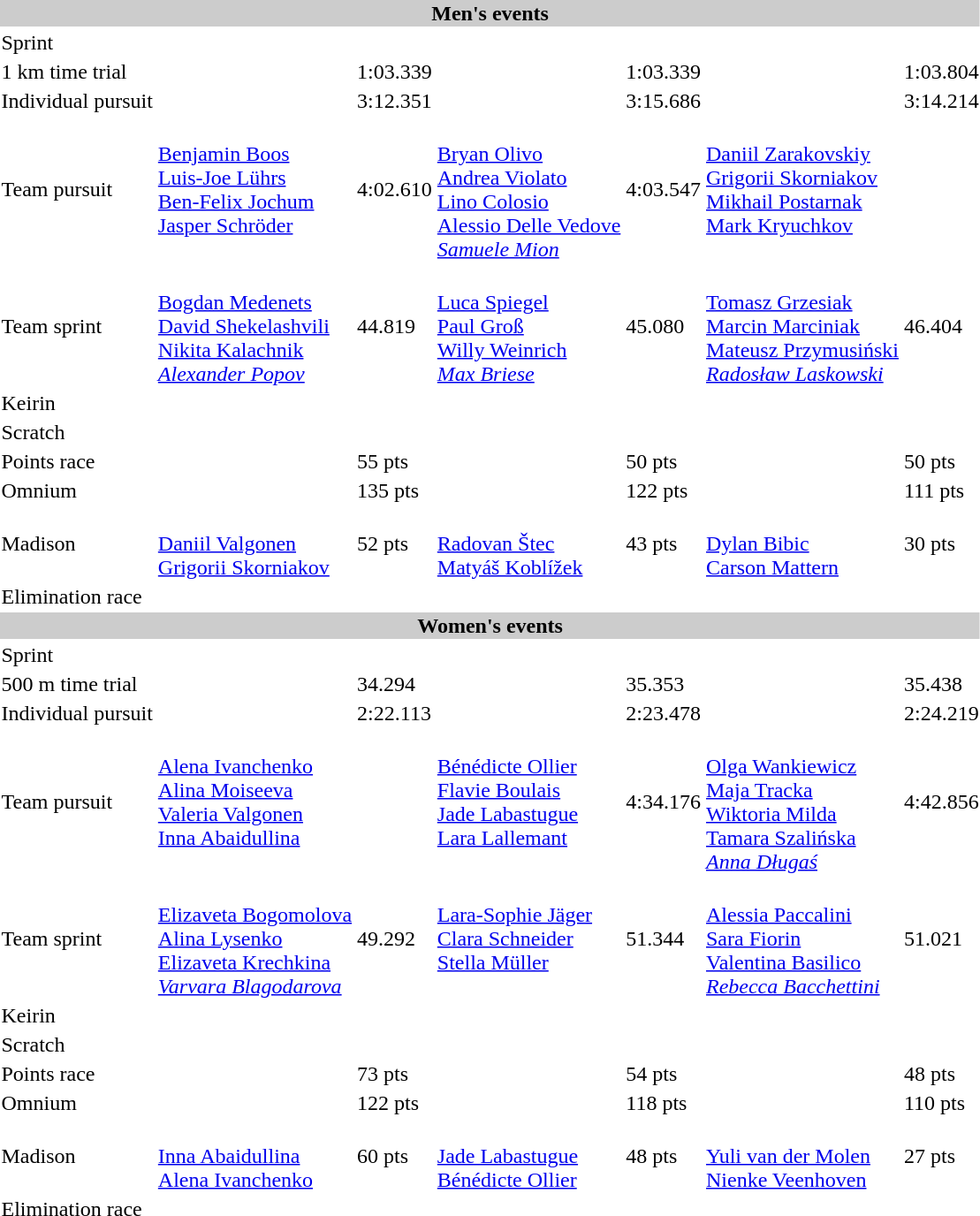<table>
<tr style="background:#ccc; width:100%;">
<td colspan=7 align=center><strong>Men's events</strong></td>
</tr>
<tr>
<td>Sprint</td>
<td colspan=2></td>
<td colspan=2></td>
<td colspan=2></td>
</tr>
<tr>
<td>1 km time trial</td>
<td></td>
<td>1:03.339</td>
<td></td>
<td>1:03.339</td>
<td></td>
<td>1:03.804</td>
</tr>
<tr>
<td>Individual pursuit</td>
<td></td>
<td>3:12.351</td>
<td></td>
<td>3:15.686</td>
<td></td>
<td>3:14.214</td>
</tr>
<tr>
<td>Team pursuit</td>
<td valign=top><br><a href='#'>Benjamin Boos</a><br><a href='#'>Luis-Joe Lührs</a><br><a href='#'>Ben-Felix Jochum</a><br><a href='#'>Jasper Schröder</a></td>
<td>4:02.610</td>
<td valign=top><br><a href='#'>Bryan Olivo</a><br><a href='#'>Andrea Violato</a><br><a href='#'>Lino Colosio</a><br><a href='#'>Alessio Delle Vedove</a><br><em><a href='#'>Samuele Mion</a></em></td>
<td>4:03.547</td>
<td valign=top><br><a href='#'>Daniil Zarakovskiy</a><br><a href='#'>Grigorii Skorniakov</a><br><a href='#'>Mikhail Postarnak</a><br><a href='#'>Mark Kryuchkov</a></td>
<td></td>
</tr>
<tr>
<td>Team sprint</td>
<td valign=top><br><a href='#'>Bogdan Medenets</a><br><a href='#'>David Shekelashvili</a><br><a href='#'>Nikita Kalachnik</a><br><em><a href='#'>Alexander Popov</a></em></td>
<td>44.819</td>
<td valign=top><br><a href='#'>Luca Spiegel</a><br><a href='#'>Paul Groß</a><br><a href='#'>Willy Weinrich</a><br><em><a href='#'>Max Briese</a></em></td>
<td>45.080</td>
<td valign=top><br><a href='#'>Tomasz Grzesiak</a><br><a href='#'>Marcin Marciniak</a><br><a href='#'>Mateusz Przymusiński</a><br><em><a href='#'>Radosław Laskowski</a></em></td>
<td>46.404</td>
</tr>
<tr>
<td>Keirin</td>
<td colspan=2></td>
<td colspan=2></td>
<td colspan=2></td>
</tr>
<tr>
<td>Scratch</td>
<td colspan=2></td>
<td colspan=2></td>
<td colspan=2></td>
</tr>
<tr>
<td>Points race</td>
<td></td>
<td>55 pts</td>
<td></td>
<td>50 pts</td>
<td></td>
<td>50 pts</td>
</tr>
<tr>
<td>Omnium</td>
<td></td>
<td>135 pts</td>
<td></td>
<td>122 pts</td>
<td></td>
<td>111 pts</td>
</tr>
<tr>
<td>Madison</td>
<td><br><a href='#'>Daniil Valgonen</a><br><a href='#'>Grigorii Skorniakov</a></td>
<td>52 pts</td>
<td><br><a href='#'>Radovan Štec</a><br><a href='#'>Matyáš Koblížek</a></td>
<td>43 pts</td>
<td><br><a href='#'>Dylan Bibic</a><br><a href='#'>Carson Mattern</a></td>
<td>30 pts</td>
</tr>
<tr>
<td>Elimination race</td>
<td colspan=2></td>
<td colspan=2></td>
<td colspan=2></td>
</tr>
<tr style="background:#ccc; width:100%;">
<td colspan=7 align=center><strong>Women's events</strong></td>
</tr>
<tr>
<td>Sprint</td>
<td colspan=2></td>
<td colspan=2></td>
<td colspan=2></td>
</tr>
<tr>
<td>500 m time trial</td>
<td></td>
<td>34.294</td>
<td></td>
<td>35.353</td>
<td></td>
<td>35.438</td>
</tr>
<tr>
<td>Individual pursuit</td>
<td></td>
<td>2:22.113</td>
<td></td>
<td>2:23.478</td>
<td></td>
<td>2:24.219</td>
</tr>
<tr>
<td>Team pursuit</td>
<td valign=top><br><a href='#'>Alena Ivanchenko</a><br><a href='#'>Alina Moiseeva</a><br><a href='#'>Valeria Valgonen</a><br><a href='#'>Inna Abaidullina</a></td>
<td></td>
<td valign=top><br><a href='#'>Bénédicte Ollier</a><br><a href='#'>Flavie Boulais</a><br><a href='#'>Jade Labastugue</a><br><a href='#'>Lara Lallemant</a></td>
<td>4:34.176</td>
<td valign=top><br><a href='#'>Olga Wankiewicz</a><br><a href='#'>Maja Tracka</a><br><a href='#'>Wiktoria Milda</a><br><a href='#'>Tamara Szalińska</a><br><em><a href='#'>Anna Długaś</a></em></td>
<td>4:42.856</td>
</tr>
<tr>
<td>Team sprint</td>
<td valign=top><br><a href='#'>Elizaveta Bogomolova</a><br><a href='#'>Alina Lysenko </a><br><a href='#'>Elizaveta Krechkina</a><br><em><a href='#'>Varvara Blagodarova</a></em></td>
<td>49.292</td>
<td valign=top><br><a href='#'>Lara-Sophie Jäger</a><br><a href='#'>Clara Schneider</a><br><a href='#'>Stella Müller</a></td>
<td>51.344</td>
<td valign=top><br><a href='#'>Alessia Paccalini</a><br><a href='#'>Sara Fiorin</a><br><a href='#'>Valentina Basilico</a><br><em><a href='#'>Rebecca Bacchettini</a></em></td>
<td>51.021</td>
</tr>
<tr>
<td>Keirin</td>
<td colspan=2></td>
<td colspan=2></td>
<td colspan=2></td>
</tr>
<tr>
<td>Scratch</td>
<td colspan=2></td>
<td colspan=2></td>
<td colspan=2></td>
</tr>
<tr>
<td>Points race</td>
<td></td>
<td>73 pts</td>
<td></td>
<td>54 pts</td>
<td></td>
<td>48 pts</td>
</tr>
<tr>
<td>Omnium</td>
<td></td>
<td>122 pts</td>
<td></td>
<td>118 pts</td>
<td></td>
<td>110 pts</td>
</tr>
<tr>
<td>Madison</td>
<td><br><a href='#'>Inna Abaidullina</a><br><a href='#'>Alena Ivanchenko</a></td>
<td>60 pts</td>
<td><br><a href='#'>Jade Labastugue</a><br><a href='#'>Bénédicte Ollier</a></td>
<td>48 pts</td>
<td><br><a href='#'>Yuli van der Molen</a><br><a href='#'>Nienke Veenhoven</a></td>
<td>27 pts</td>
</tr>
<tr>
<td>Elimination race</td>
<td colspan=2></td>
<td colspan=2></td>
<td colspan=2></td>
</tr>
</table>
